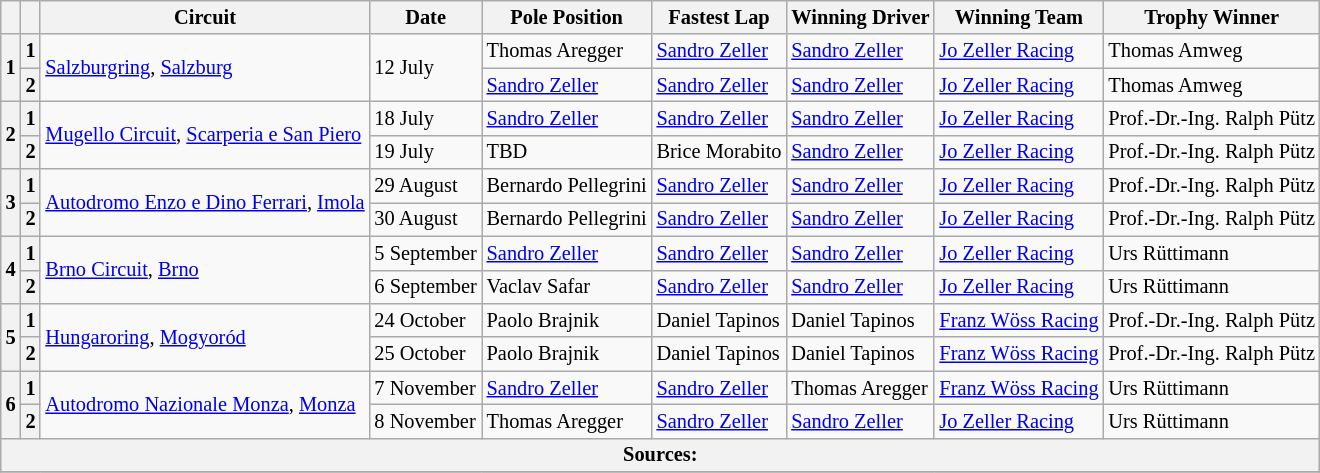<table class="wikitable" style="font-size: 85%">
<tr>
<th></th>
<th></th>
<th>Circuit</th>
<th>Date</th>
<th>Pole Position</th>
<th>Fastest Lap</th>
<th>Winning Driver</th>
<th>Winning Team</th>
<th>Trophy Winner</th>
</tr>
<tr>
<th rowspan=2>1</th>
<th>1</th>
<td rowspan=2> <a href='#'>Salzburgring</a>, <a href='#'>Salzburg</a></td>
<td rowspan=2>12 July</td>
<td> Thomas Aregger</td>
<td> <a href='#'>Sandro Zeller</a></td>
<td> <a href='#'>Sandro Zeller</a></td>
<td> <a href='#'>Jo Zeller Racing</a></td>
<td> Thomas Amweg</td>
</tr>
<tr>
<th>2</th>
<td> <a href='#'>Sandro Zeller</a></td>
<td> <a href='#'>Sandro Zeller</a></td>
<td> <a href='#'>Sandro Zeller</a></td>
<td> <a href='#'>Jo Zeller Racing</a></td>
<td> Thomas Amweg</td>
</tr>
<tr>
<th rowspan=2>2</th>
<th>1</th>
<td rowspan=2> <a href='#'>Mugello Circuit</a>, <a href='#'>Scarperia e San Piero</a></td>
<td>18 July</td>
<td> <a href='#'>Sandro Zeller</a></td>
<td> <a href='#'>Sandro Zeller</a></td>
<td> <a href='#'>Sandro Zeller</a></td>
<td> <a href='#'>Jo Zeller Racing</a></td>
<td> Prof.-Dr.-Ing. Ralph Pütz</td>
</tr>
<tr>
<th>2</th>
<td>19 July</td>
<td>TBD</td>
<td> Brice Morabito</td>
<td> <a href='#'>Sandro Zeller</a></td>
<td> <a href='#'>Jo Zeller Racing</a></td>
<td> Prof.-Dr.-Ing. Ralph Pütz</td>
</tr>
<tr>
<th rowspan=2>3</th>
<th>1</th>
<td rowspan=2> <a href='#'>Autodromo Enzo e Dino Ferrari</a>, <a href='#'>Imola</a></td>
<td>29 August</td>
<td> Bernardo Pellegrini</td>
<td> <a href='#'>Sandro Zeller</a></td>
<td> <a href='#'>Sandro Zeller</a></td>
<td> <a href='#'>Jo Zeller Racing</a></td>
<td> Prof.-Dr.-Ing. Ralph Pütz</td>
</tr>
<tr>
<th>2</th>
<td>30 August</td>
<td> Bernardo Pellegrini</td>
<td> <a href='#'>Sandro Zeller</a></td>
<td> <a href='#'>Sandro Zeller</a></td>
<td> <a href='#'>Jo Zeller Racing</a></td>
<td> Prof.-Dr.-Ing. Ralph Pütz</td>
</tr>
<tr>
<th rowspan=2>4</th>
<th>1</th>
<td rowspan=2> <a href='#'>Brno Circuit</a>, <a href='#'>Brno</a></td>
<td>5 September</td>
<td> <a href='#'>Sandro Zeller</a></td>
<td> <a href='#'>Sandro Zeller</a></td>
<td> <a href='#'>Sandro Zeller</a></td>
<td> <a href='#'>Jo Zeller Racing</a></td>
<td> Urs Rüttimann</td>
</tr>
<tr>
<th>2</th>
<td>6 September</td>
<td> Vaclav Safar</td>
<td> <a href='#'>Sandro Zeller</a></td>
<td> <a href='#'>Sandro Zeller</a></td>
<td> <a href='#'>Jo Zeller Racing</a></td>
<td> Urs Rüttimann</td>
</tr>
<tr>
<th rowspan=2>5</th>
<th>1</th>
<td rowspan=2> <a href='#'>Hungaroring</a>, <a href='#'>Mogyoród</a></td>
<td>24 October</td>
<td> Paolo Brajnik</td>
<td> Daniel Tapinos</td>
<td> Daniel Tapinos</td>
<td> <a href='#'>Franz Wöss Racing</a></td>
<td> Prof.-Dr.-Ing. Ralph Pütz</td>
</tr>
<tr>
<th>2</th>
<td>25 October</td>
<td> Paolo Brajnik</td>
<td> Daniel Tapinos</td>
<td> Daniel Tapinos</td>
<td> <a href='#'>Franz Wöss Racing</a></td>
<td> Prof.-Dr.-Ing. Ralph Pütz</td>
</tr>
<tr>
<th rowspan=2>6</th>
<th>1</th>
<td rowspan=2> <a href='#'>Autodromo Nazionale Monza</a>, <a href='#'>Monza</a></td>
<td>7 November</td>
<td> <a href='#'>Sandro Zeller</a></td>
<td> <a href='#'>Sandro Zeller</a></td>
<td> Thomas Aregger</td>
<td> <a href='#'>Franz Wöss Racing</a></td>
<td> Urs Rüttimann</td>
</tr>
<tr>
<th>2</th>
<td>8 November</td>
<td> Thomas Aregger</td>
<td> <a href='#'>Sandro Zeller</a></td>
<td> <a href='#'>Sandro Zeller</a></td>
<td> <a href='#'>Jo Zeller Racing</a></td>
<td> Urs Rüttimann</td>
</tr>
<tr>
<th colspan=9>Sources:</th>
</tr>
<tr>
</tr>
</table>
